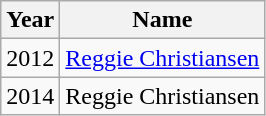<table class="wikitable">
<tr>
<th>Year</th>
<th>Name</th>
</tr>
<tr>
<td>2012</td>
<td><a href='#'>Reggie Christiansen</a></td>
</tr>
<tr>
<td>2014</td>
<td>Reggie Christiansen</td>
</tr>
</table>
